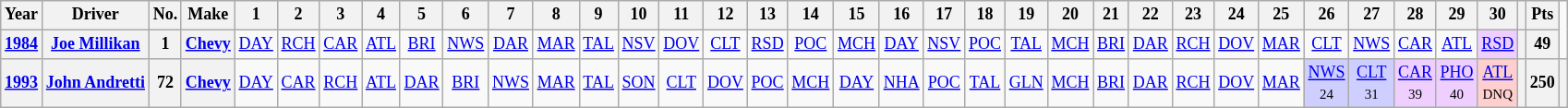<table class="wikitable" style="text-align:center; font-size:75%">
<tr>
<th>Year</th>
<th>Driver</th>
<th>No.</th>
<th>Make</th>
<th>1</th>
<th>2</th>
<th>3</th>
<th>4</th>
<th>5</th>
<th>6</th>
<th>7</th>
<th>8</th>
<th>9</th>
<th>10</th>
<th>11</th>
<th>12</th>
<th>13</th>
<th>14</th>
<th>15</th>
<th>16</th>
<th>17</th>
<th>18</th>
<th>19</th>
<th>20</th>
<th>21</th>
<th>22</th>
<th>23</th>
<th>24</th>
<th>25</th>
<th>26</th>
<th>27</th>
<th>28</th>
<th>29</th>
<th>30</th>
<th></th>
<th>Pts</th>
</tr>
<tr>
<th><a href='#'>1984</a></th>
<th><a href='#'>Joe Millikan</a></th>
<th>1</th>
<th><a href='#'>Chevy</a></th>
<td><a href='#'>DAY</a></td>
<td><a href='#'>RCH</a></td>
<td><a href='#'>CAR</a></td>
<td><a href='#'>ATL</a></td>
<td><a href='#'>BRI</a></td>
<td><a href='#'>NWS</a></td>
<td><a href='#'>DAR</a></td>
<td><a href='#'>MAR</a></td>
<td><a href='#'>TAL</a></td>
<td><a href='#'>NSV</a></td>
<td><a href='#'>DOV</a></td>
<td><a href='#'>CLT</a></td>
<td><a href='#'>RSD</a></td>
<td><a href='#'>POC</a></td>
<td><a href='#'>MCH</a></td>
<td><a href='#'>DAY</a></td>
<td><a href='#'>NSV</a></td>
<td><a href='#'>POC</a></td>
<td><a href='#'>TAL</a></td>
<td><a href='#'>MCH</a></td>
<td><a href='#'>BRI</a></td>
<td><a href='#'>DAR</a></td>
<td><a href='#'>RCH</a></td>
<td><a href='#'>DOV</a></td>
<td><a href='#'>MAR</a></td>
<td><a href='#'>CLT</a></td>
<td><a href='#'>NWS</a></td>
<td><a href='#'>CAR</a></td>
<td><a href='#'>ATL</a></td>
<td style="background:#EFCFFF;"><a href='#'>RSD</a><br></td>
<th></th>
<th>49</th>
</tr>
<tr>
<th><a href='#'>1993</a></th>
<th><a href='#'>John Andretti</a></th>
<th>72</th>
<th><a href='#'>Chevy</a></th>
<td><a href='#'>DAY</a></td>
<td><a href='#'>CAR</a></td>
<td><a href='#'>RCH</a></td>
<td><a href='#'>ATL</a></td>
<td><a href='#'>DAR</a></td>
<td><a href='#'>BRI</a></td>
<td><a href='#'>NWS</a></td>
<td><a href='#'>MAR</a></td>
<td><a href='#'>TAL</a></td>
<td><a href='#'>SON</a></td>
<td><a href='#'>CLT</a></td>
<td><a href='#'>DOV</a></td>
<td><a href='#'>POC</a></td>
<td><a href='#'>MCH</a></td>
<td><a href='#'>DAY</a></td>
<td><a href='#'>NHA</a></td>
<td><a href='#'>POC</a></td>
<td><a href='#'>TAL</a></td>
<td><a href='#'>GLN</a></td>
<td><a href='#'>MCH</a></td>
<td><a href='#'>BRI</a></td>
<td><a href='#'>DAR</a></td>
<td><a href='#'>RCH</a></td>
<td><a href='#'>DOV</a></td>
<td><a href='#'>MAR</a></td>
<td style="background:#CFCFFF;"><a href='#'>NWS</a><br><small>24</small></td>
<td style="background:#CFCFFF;"><a href='#'>CLT</a><br><small>31</small></td>
<td style="background:#EFCFFF;"><a href='#'>CAR</a><br><small>39</small></td>
<td style="background:#EFCFFF;"><a href='#'>PHO</a><br><small>40</small></td>
<td style="background:#FFCFCF;"><a href='#'>ATL</a><br><small>DNQ</small></td>
<th></th>
<th>250</th>
<th></th>
</tr>
</table>
